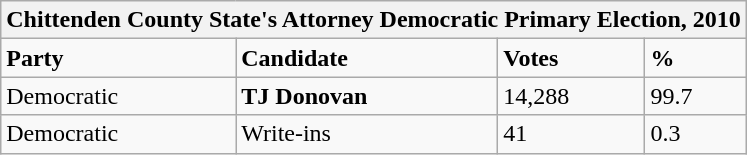<table class="wikitable">
<tr>
<th colspan="4">Chittenden County State's Attorney Democratic Primary Election, 2010</th>
</tr>
<tr>
<td><strong>Party</strong></td>
<td><strong>Candidate</strong></td>
<td><strong>Votes</strong></td>
<td><strong>%</strong></td>
</tr>
<tr>
<td>Democratic</td>
<td><strong>TJ Donovan</strong></td>
<td>14,288</td>
<td>99.7</td>
</tr>
<tr>
<td>Democratic</td>
<td>Write-ins</td>
<td>41</td>
<td>0.3</td>
</tr>
</table>
